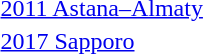<table>
<tr>
<td><a href='#'>2011 Astana–Almaty</a></td>
<td></td>
<td></td>
<td></td>
</tr>
<tr>
<td><a href='#'>2017 Sapporo</a></td>
<td></td>
<td></td>
<td></td>
</tr>
</table>
